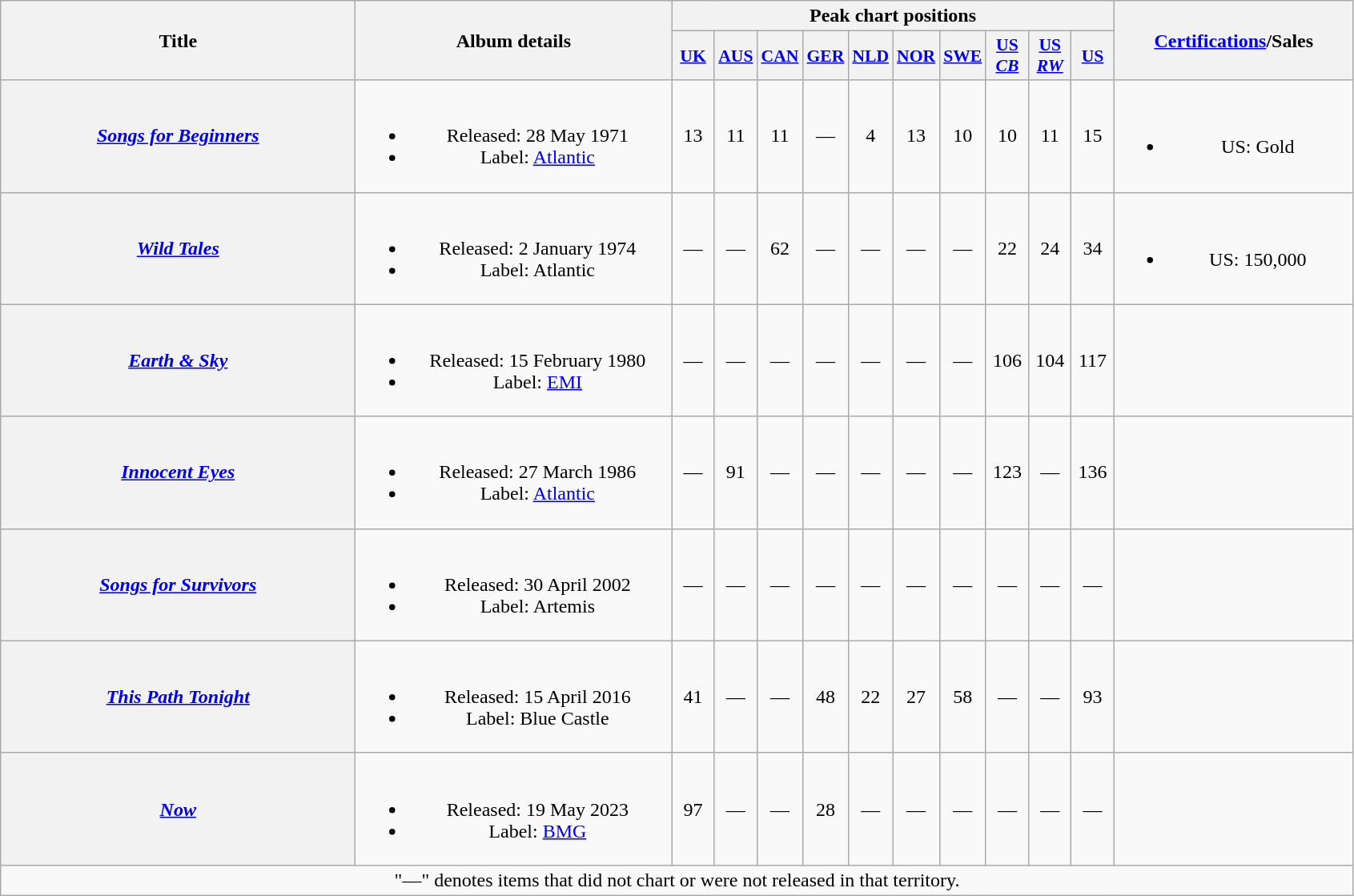<table class="wikitable plainrowheaders" style="text-align:center;">
<tr>
<th scope="col" rowspan="2" style="width:18em;">Title</th>
<th scope="col" rowspan="2" style="width:16em;">Album details</th>
<th colspan="10">Peak chart positions</th>
<th rowspan="2" style="width:12em;"><a href='#'>Certifications</a>/Sales</th>
</tr>
<tr>
<th style="width:2em;font-size:90%;"><a href='#'>UK</a><br></th>
<th style="width:2em;font-size:90%;"><a href='#'>AUS</a><br></th>
<th style="width:2em;font-size:90%;"><a href='#'>CAN</a><br></th>
<th style="width:2em;font-size:90%;"><a href='#'>GER</a><br></th>
<th style="width:2em;font-size:90%;"><a href='#'>NLD</a><br></th>
<th style="width:2em;font-size:90%;"><a href='#'>NOR</a><br></th>
<th style="width:2em;font-size:90%;"><a href='#'>SWE</a><br></th>
<th style="width:2em;font-size:90%;"><a href='#'>US<br><em>CB</em></a><br></th>
<th style="width:2em;font-size:90%;"><a href='#'>US<br><em>RW</em></a><br></th>
<th style="width:2em;font-size:90%;"><a href='#'>US</a><br></th>
</tr>
<tr>
<th scope="row"><em><a href='#'>Songs for Beginners</a></em></th>
<td><br><ul><li>Released: 28 May 1971</li><li>Label: <a href='#'>Atlantic</a></li></ul></td>
<td>13</td>
<td>11</td>
<td>11</td>
<td>—</td>
<td>4</td>
<td>13</td>
<td>10</td>
<td>10</td>
<td>11</td>
<td>15</td>
<td><div><br><ul><li>US: Gold</div></li></ul></td>
</tr>
<tr>
<th scope="row"><em><a href='#'>Wild Tales</a></em></th>
<td><br><ul><li>Released: 2 January 1974</li><li>Label: Atlantic</li></ul></td>
<td>—</td>
<td>—</td>
<td>62</td>
<td>—</td>
<td>—</td>
<td>—</td>
<td>—</td>
<td>22</td>
<td>24</td>
<td>34</td>
<td><br><ul><li>US: 150,000</li></ul></td>
</tr>
<tr>
<th scope="row"><em><a href='#'>Earth & Sky</a></em></th>
<td><br><ul><li>Released: 15 February 1980</li><li>Label: <a href='#'>EMI</a></li></ul></td>
<td>—</td>
<td>—</td>
<td>—</td>
<td>—</td>
<td>—</td>
<td>—</td>
<td>—</td>
<td>106</td>
<td>104</td>
<td>117</td>
<td></td>
</tr>
<tr>
<th scope="row"><em><a href='#'>Innocent Eyes</a></em></th>
<td><br><ul><li>Released: 27 March 1986</li><li>Label: <a href='#'>Atlantic</a></li></ul></td>
<td>—</td>
<td>91</td>
<td>—</td>
<td>—</td>
<td>—</td>
<td>—</td>
<td>—</td>
<td>123</td>
<td>—</td>
<td>136</td>
<td></td>
</tr>
<tr>
<th scope="row"><em><a href='#'>Songs for Survivors</a></em></th>
<td><br><ul><li>Released: 30 April 2002</li><li>Label: Artemis</li></ul></td>
<td>—</td>
<td>—</td>
<td>—</td>
<td>—</td>
<td>—</td>
<td>—</td>
<td>—</td>
<td>—</td>
<td>—</td>
<td>—</td>
<td></td>
</tr>
<tr>
<th scope="row"><em><a href='#'>This Path Tonight</a></em></th>
<td><br><ul><li>Released: 15 April 2016</li><li>Label: Blue Castle</li></ul></td>
<td>41</td>
<td>—</td>
<td>—</td>
<td>48</td>
<td>22</td>
<td>27</td>
<td>58</td>
<td>—</td>
<td>—</td>
<td>93</td>
<td></td>
</tr>
<tr>
<th scope="row"><em><a href='#'>Now</a></em></th>
<td><br><ul><li>Released: 19 May 2023</li><li>Label: <a href='#'>BMG</a></li></ul></td>
<td>97</td>
<td>—</td>
<td>—</td>
<td>28</td>
<td>—</td>
<td>—</td>
<td>—</td>
<td>—</td>
<td>—</td>
<td>—</td>
<td></td>
</tr>
<tr>
<td colspan="14">"—" denotes items that did not chart or were not released in that territory.</td>
</tr>
</table>
